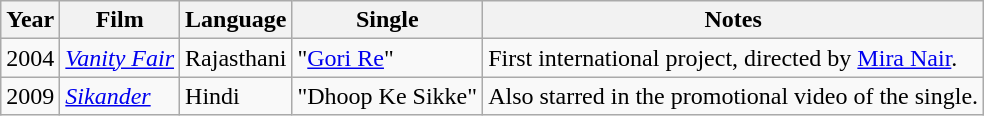<table class="wikitable">
<tr>
<th>Year</th>
<th>Film</th>
<th>Language</th>
<th>Single</th>
<th>Notes</th>
</tr>
<tr>
<td>2004</td>
<td><em><a href='#'>Vanity Fair</a></em></td>
<td>Rajasthani</td>
<td>"<a href='#'>Gori Re</a>"</td>
<td>First international project, directed by <a href='#'>Mira Nair</a>.</td>
</tr>
<tr>
<td>2009</td>
<td><em><a href='#'>Sikander</a></em></td>
<td>Hindi</td>
<td>"Dhoop Ke Sikke"</td>
<td>Also starred in the promotional video of the single.</td>
</tr>
</table>
